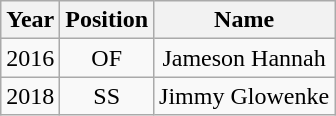<table class="wikitable" style="text-align:center">
<tr>
<th>Year</th>
<th>Position</th>
<th>Name</th>
</tr>
<tr>
<td>2016</td>
<td>OF</td>
<td>Jameson Hannah</td>
</tr>
<tr>
<td>2018</td>
<td>SS</td>
<td>Jimmy Glowenke</td>
</tr>
</table>
